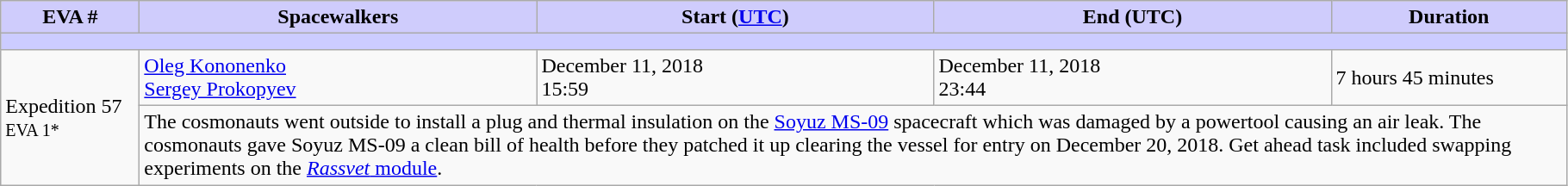<table class="wikitable">
<tr bgcolor="#cfccfc">
<td scope="col" width="100" align="center"><strong>EVA #</strong></td>
<td scope="col" width="300" align="center"><strong>Spacewalkers</strong></td>
<td scope="col" width="300" align="center"><strong>Start (<a href='#'>UTC</a>)</strong></td>
<td scope="col" width="300" align="center"><strong>End (UTC)</strong></td>
<td scope="col" width="175" align="center"><strong>Duration</strong></td>
</tr>
<tr>
<td colspan="6" bgcolor="#ccccff" height="5px"></td>
</tr>
<tr>
<td rowspan="2">Expedition 57<br><small>EVA 1*</small></td>
<td> <a href='#'>Oleg Kononenko</a><br> <a href='#'>Sergey Prokopyev</a></td>
<td>December 11, 2018<br>15:59</td>
<td>December 11, 2018<br>23:44</td>
<td>7 hours 45 minutes</td>
</tr>
<tr>
<td colspan="4">The cosmonauts went outside to install a plug and thermal insulation on the <a href='#'>Soyuz MS-09</a> spacecraft which was damaged by a powertool causing an air leak. The cosmonauts gave Soyuz MS-09 a clean bill of health before they patched it up clearing the vessel for entry on December 20, 2018. Get ahead task included swapping experiments on the <a href='#'><em>Rassvet</em> module</a>.</td>
</tr>
</table>
